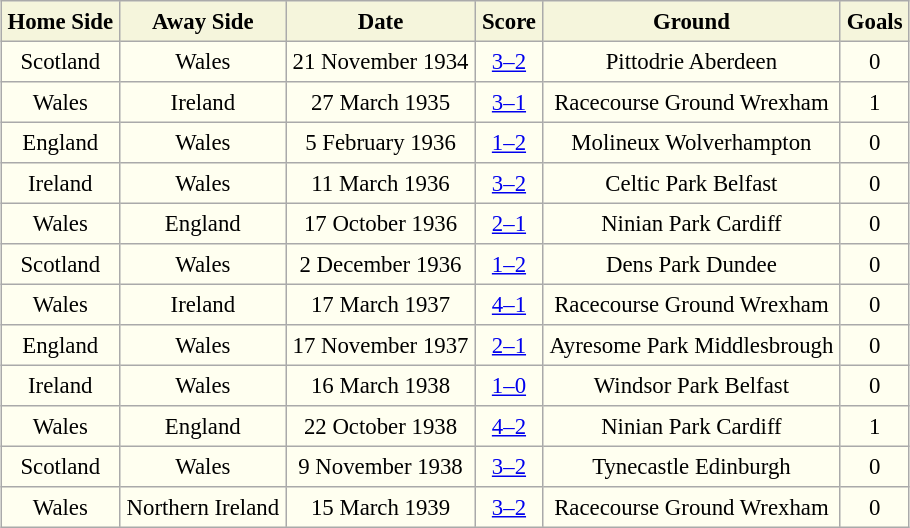<table border="1" cellpadding="4" cellspacing="2" style="margin:auto; background:ivory; font-size:95%; border:1px #aaa solid; border-collapse:collapse; clear:center;">
<tr style="background:beige">
<th>Home Side</th>
<th>Away Side</th>
<th>Date</th>
<th>Score</th>
<th>Ground</th>
<th>Goals</th>
</tr>
<tr>
<td style="text-align:center;">Scotland</td>
<td style="text-align:center;">Wales</td>
<td style="text-align:center;">21 November 1934</td>
<td style="text-align:center;"><a href='#'>3–2</a></td>
<td style="text-align:center;">Pittodrie Aberdeen</td>
<td style="text-align:center;">0</td>
</tr>
<tr>
<td style="text-align:center;">Wales</td>
<td style="text-align:center;">Ireland</td>
<td style="text-align:center;">27 March 1935</td>
<td style="text-align:center;"><a href='#'>3–1</a></td>
<td style="text-align:center;">Racecourse Ground Wrexham</td>
<td style="text-align:center;">1</td>
</tr>
<tr>
<td style="text-align:center;">England</td>
<td style="text-align:center;">Wales</td>
<td style="text-align:center;">5 February 1936</td>
<td style="text-align:center;"><a href='#'>1–2</a></td>
<td style="text-align:center;">Molineux Wolverhampton</td>
<td style="text-align:center;">0</td>
</tr>
<tr>
<td style="text-align:center;">Ireland</td>
<td style="text-align:center;">Wales</td>
<td style="text-align:center;">11 March 1936</td>
<td style="text-align:center;"><a href='#'>3–2</a></td>
<td style="text-align:center;">Celtic Park Belfast</td>
<td style="text-align:center;">0</td>
</tr>
<tr>
<td style="text-align:center;">Wales</td>
<td style="text-align:center;">England</td>
<td style="text-align:center;">17 October 1936</td>
<td style="text-align:center;"><a href='#'>2–1</a></td>
<td style="text-align:center;">Ninian Park Cardiff</td>
<td style="text-align:center;">0</td>
</tr>
<tr>
<td style="text-align:center;">Scotland</td>
<td style="text-align:center;">Wales</td>
<td style="text-align:center;">2 December 1936</td>
<td style="text-align:center;"><a href='#'>1–2</a></td>
<td style="text-align:center;">Dens Park Dundee</td>
<td style="text-align:center;">0</td>
</tr>
<tr>
<td style="text-align:center;">Wales</td>
<td style="text-align:center;">Ireland</td>
<td style="text-align:center;">17 March 1937</td>
<td style="text-align:center;"><a href='#'>4–1</a></td>
<td style="text-align:center;">Racecourse Ground Wrexham</td>
<td style="text-align:center;">0</td>
</tr>
<tr>
<td style="text-align:center;">England</td>
<td style="text-align:center;">Wales</td>
<td style="text-align:center;">17 November 1937</td>
<td style="text-align:center;"><a href='#'>2–1</a></td>
<td style="text-align:center;">Ayresome Park Middlesbrough</td>
<td style="text-align:center;">0</td>
</tr>
<tr>
<td style="text-align:center;">Ireland</td>
<td style="text-align:center;">Wales</td>
<td style="text-align:center;">16 March 1938</td>
<td style="text-align:center;"><a href='#'>1–0</a></td>
<td style="text-align:center;">Windsor Park Belfast</td>
<td style="text-align:center;">0</td>
</tr>
<tr>
<td style="text-align:center;">Wales</td>
<td style="text-align:center;">England</td>
<td style="text-align:center;">22 October 1938</td>
<td style="text-align:center;"><a href='#'>4–2</a></td>
<td style="text-align:center;">Ninian Park Cardiff</td>
<td style="text-align:center;">1</td>
</tr>
<tr>
<td style="text-align:center;">Scotland</td>
<td style="text-align:center;">Wales</td>
<td style="text-align:center;">9 November 1938</td>
<td style="text-align:center;"><a href='#'>3–2</a></td>
<td style="text-align:center;">Tynecastle Edinburgh</td>
<td style="text-align:center;">0</td>
</tr>
<tr>
<td style="text-align:center;">Wales</td>
<td style="text-align:center;">Northern Ireland</td>
<td style="text-align:center;">15 March 1939</td>
<td style="text-align:center;"><a href='#'>3–2</a></td>
<td style="text-align:center;">Racecourse Ground Wrexham</td>
<td style="text-align:center;">0</td>
</tr>
</table>
